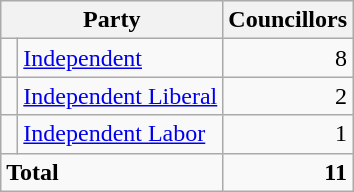<table class="wikitable">
<tr>
<th colspan="2">Party</th>
<th>Councillors</th>
</tr>
<tr>
<td> </td>
<td><a href='#'>Independent</a></td>
<td align=right>8</td>
</tr>
<tr>
<td> </td>
<td><a href='#'>Independent Liberal</a></td>
<td align=right>2</td>
</tr>
<tr>
<td> </td>
<td><a href='#'>Independent Labor</a></td>
<td align=right>1</td>
</tr>
<tr>
<td colspan="2"><strong>Total</strong></td>
<td align=right><strong>11</strong></td>
</tr>
</table>
